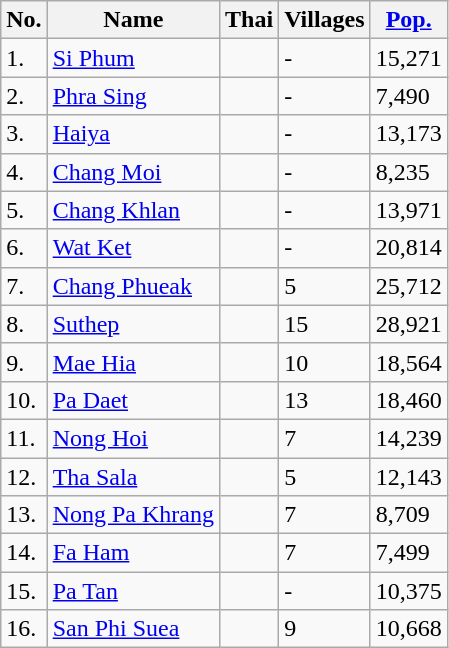<table class="wikitable sortable">
<tr>
<th>No.</th>
<th>Name</th>
<th>Thai</th>
<th>Villages</th>
<th><a href='#'>Pop.</a></th>
</tr>
<tr>
<td>1.</td>
<td><a href='#'>Si Phum</a></td>
<td></td>
<td>-</td>
<td>15,271</td>
</tr>
<tr>
<td>2.</td>
<td><a href='#'>Phra Sing</a></td>
<td></td>
<td>-</td>
<td>7,490</td>
</tr>
<tr>
<td>3.</td>
<td><a href='#'>Haiya</a></td>
<td></td>
<td>-</td>
<td>13,173</td>
</tr>
<tr>
<td>4.</td>
<td><a href='#'>Chang Moi</a></td>
<td></td>
<td>-</td>
<td>8,235</td>
</tr>
<tr>
<td>5.</td>
<td><a href='#'>Chang Khlan</a></td>
<td></td>
<td>-</td>
<td>13,971</td>
</tr>
<tr>
<td>6.</td>
<td><a href='#'>Wat Ket</a></td>
<td></td>
<td>-</td>
<td>20,814</td>
</tr>
<tr>
<td>7.</td>
<td><a href='#'>Chang Phueak</a></td>
<td></td>
<td>5</td>
<td>25,712</td>
</tr>
<tr>
<td>8.</td>
<td><a href='#'>Suthep</a></td>
<td></td>
<td>15</td>
<td>28,921</td>
</tr>
<tr>
<td>9.</td>
<td><a href='#'>Mae Hia</a></td>
<td></td>
<td>10</td>
<td>18,564</td>
</tr>
<tr>
<td>10.</td>
<td><a href='#'>Pa Daet</a></td>
<td></td>
<td>13</td>
<td>18,460</td>
</tr>
<tr>
<td>11.</td>
<td><a href='#'>Nong Hoi</a></td>
<td></td>
<td>7</td>
<td>14,239</td>
</tr>
<tr>
<td>12.</td>
<td><a href='#'>Tha Sala</a></td>
<td></td>
<td>5</td>
<td>12,143</td>
</tr>
<tr>
<td>13.</td>
<td><a href='#'>Nong Pa Khrang</a></td>
<td></td>
<td>7</td>
<td>8,709</td>
</tr>
<tr>
<td>14.</td>
<td><a href='#'>Fa Ham</a></td>
<td></td>
<td>7</td>
<td>7,499</td>
</tr>
<tr>
<td>15.</td>
<td><a href='#'>Pa Tan</a></td>
<td></td>
<td>-</td>
<td>10,375</td>
</tr>
<tr>
<td>16.</td>
<td><a href='#'>San Phi Suea</a></td>
<td></td>
<td>9</td>
<td>10,668</td>
</tr>
</table>
